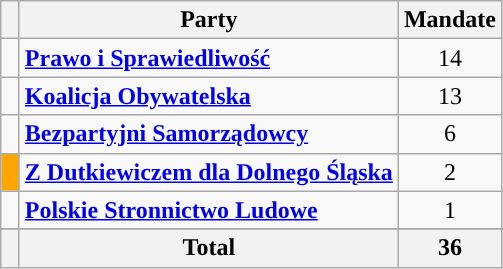<table class="wikitable">
<tr>
<th width=5></th>
<th>Party</th>
<th>Mandate</th>
</tr>
<tr>
<td style="background:"></td>
<td><strong><a href='#'>Prawo i Sprawiedliwość</a></strong></td>
<td align="center">14</td>
</tr>
<tr>
<td style="background:"></td>
<td><strong><a href='#'>Koalicja Obywatelska</a></strong></td>
<td align="center">13</td>
</tr>
<tr>
<td style="background:"></td>
<td><strong><a href='#'>Bezpartyjni Samorządowcy</a></strong></td>
<td align="center">6</td>
</tr>
<tr>
<td style="background:orange"></td>
<td><strong><a href='#'>Z Dutkiewiczem dla Dolnego Śląska</a></strong></td>
<td align="center">2</td>
</tr>
<tr>
<td style="background:"></td>
<td><strong><a href='#'>Polskie Stronnictwo Ludowe</a></strong></td>
<td align="center">1</td>
</tr>
<tr>
</tr>
<tr bgcolor="#ececec">
<th></th>
<th>Total</th>
<th align="center">36</th>
</tr>
</table>
